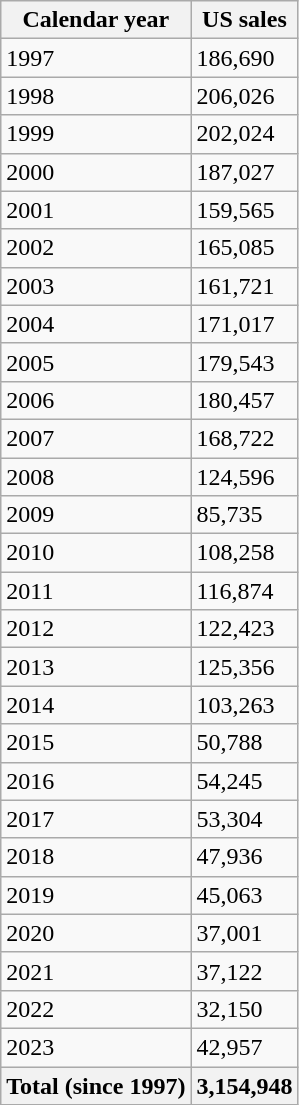<table class="wikitable">
<tr>
<th>Calendar year</th>
<th>US sales</th>
</tr>
<tr>
<td>1997</td>
<td>186,690</td>
</tr>
<tr>
<td>1998</td>
<td>206,026</td>
</tr>
<tr>
<td>1999</td>
<td>202,024</td>
</tr>
<tr>
<td>2000</td>
<td>187,027</td>
</tr>
<tr>
<td>2001</td>
<td>159,565</td>
</tr>
<tr>
<td>2002</td>
<td>165,085</td>
</tr>
<tr>
<td>2003</td>
<td>161,721</td>
</tr>
<tr>
<td>2004</td>
<td>171,017</td>
</tr>
<tr>
<td>2005</td>
<td>179,543</td>
</tr>
<tr>
<td>2006</td>
<td>180,457</td>
</tr>
<tr>
<td>2007</td>
<td>168,722</td>
</tr>
<tr>
<td>2008</td>
<td>124,596</td>
</tr>
<tr>
<td>2009</td>
<td>85,735</td>
</tr>
<tr>
<td>2010</td>
<td>108,258</td>
</tr>
<tr>
<td>2011</td>
<td>116,874</td>
</tr>
<tr>
<td>2012</td>
<td>122,423</td>
</tr>
<tr>
<td>2013</td>
<td>125,356</td>
</tr>
<tr>
<td>2014</td>
<td>103,263</td>
</tr>
<tr>
<td>2015</td>
<td>50,788</td>
</tr>
<tr>
<td>2016</td>
<td>54,245</td>
</tr>
<tr>
<td>2017</td>
<td>53,304</td>
</tr>
<tr>
<td>2018</td>
<td>47,936</td>
</tr>
<tr>
<td>2019</td>
<td>45,063</td>
</tr>
<tr>
<td>2020</td>
<td>37,001</td>
</tr>
<tr>
<td>2021</td>
<td>37,122</td>
</tr>
<tr>
<td>2022</td>
<td>32,150</td>
</tr>
<tr>
<td>2023</td>
<td>42,957</td>
</tr>
<tr>
<th>Total (since 1997)</th>
<th>3,154,948</th>
</tr>
</table>
